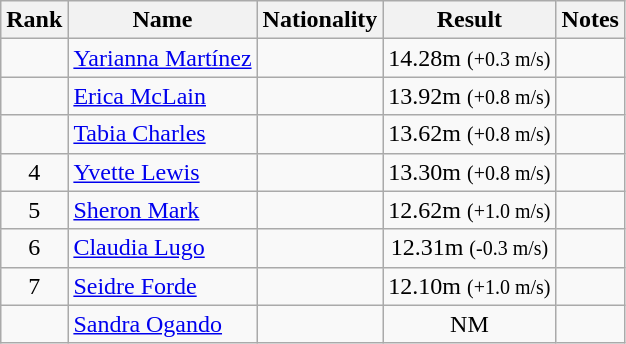<table class="wikitable sortable" style="text-align:center">
<tr>
<th>Rank</th>
<th>Name</th>
<th>Nationality</th>
<th>Result</th>
<th>Notes</th>
</tr>
<tr>
<td align=center></td>
<td align=left><a href='#'>Yarianna Martínez</a></td>
<td align=left></td>
<td>14.28m <small>(+0.3 m/s)</small></td>
<td></td>
</tr>
<tr>
<td align=center></td>
<td align=left><a href='#'>Erica McLain</a></td>
<td align=left></td>
<td>13.92m <small>(+0.8 m/s)</small></td>
<td></td>
</tr>
<tr>
<td align=center></td>
<td align=left><a href='#'>Tabia Charles</a></td>
<td align=left></td>
<td>13.62m <small>(+0.8 m/s)</small></td>
<td></td>
</tr>
<tr>
<td align=center>4</td>
<td align=left><a href='#'>Yvette Lewis</a></td>
<td align=left></td>
<td>13.30m <small>(+0.8 m/s)</small></td>
<td></td>
</tr>
<tr>
<td align=center>5</td>
<td align=left><a href='#'>Sheron Mark</a></td>
<td align=left></td>
<td>12.62m <small>(+1.0 m/s)</small></td>
<td></td>
</tr>
<tr>
<td align=center>6</td>
<td align=left><a href='#'>Claudia Lugo</a></td>
<td align=left></td>
<td>12.31m <small>(-0.3 m/s)</small></td>
<td></td>
</tr>
<tr>
<td align=center>7</td>
<td align=left><a href='#'>Seidre Forde</a></td>
<td align=left></td>
<td>12.10m <small>(+1.0 m/s)</small></td>
<td></td>
</tr>
<tr>
<td align=center></td>
<td align=left><a href='#'>Sandra Ogando</a></td>
<td align=left></td>
<td>NM</td>
<td></td>
</tr>
</table>
